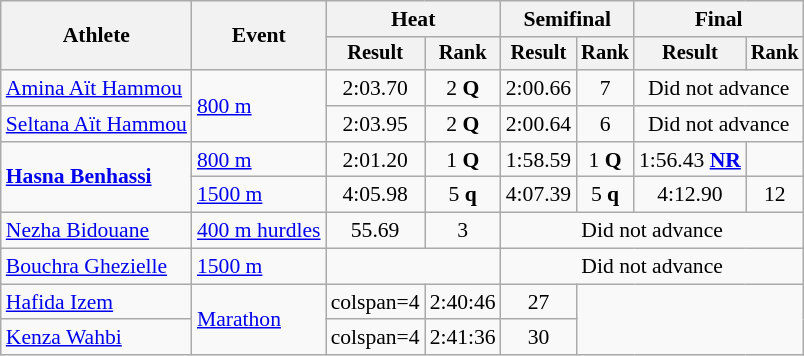<table class=wikitable style="font-size:90%">
<tr>
<th rowspan="2">Athlete</th>
<th rowspan="2">Event</th>
<th colspan="2">Heat</th>
<th colspan="2">Semifinal</th>
<th colspan="2">Final</th>
</tr>
<tr style="font-size:95%">
<th>Result</th>
<th>Rank</th>
<th>Result</th>
<th>Rank</th>
<th>Result</th>
<th>Rank</th>
</tr>
<tr align=center>
<td align=left><a href='#'>Amina Aït Hammou</a></td>
<td align=left rowspan=2><a href='#'>800 m</a></td>
<td>2:03.70</td>
<td>2 <strong>Q</strong></td>
<td>2:00.66</td>
<td>7</td>
<td colspan=2>Did not advance</td>
</tr>
<tr align=center>
<td align=left><a href='#'>Seltana Aït Hammou</a></td>
<td>2:03.95</td>
<td>2 <strong>Q</strong></td>
<td>2:00.64</td>
<td>6</td>
<td colspan=2>Did not advance</td>
</tr>
<tr align=center>
<td align=left rowspan=2><strong><a href='#'>Hasna Benhassi</a></strong></td>
<td align=left><a href='#'>800 m</a></td>
<td>2:01.20</td>
<td>1 <strong>Q</strong></td>
<td>1:58.59</td>
<td>1 <strong>Q</strong></td>
<td>1:56.43 <strong><a href='#'>NR</a></strong></td>
<td></td>
</tr>
<tr align=center>
<td align=left><a href='#'>1500 m</a></td>
<td>4:05.98</td>
<td>5 <strong>q</strong></td>
<td>4:07.39</td>
<td>5 <strong>q</strong></td>
<td>4:12.90</td>
<td>12</td>
</tr>
<tr align=center>
<td align=left><a href='#'>Nezha Bidouane</a></td>
<td align=left><a href='#'>400 m hurdles</a></td>
<td>55.69</td>
<td>3</td>
<td colspan=4>Did not advance</td>
</tr>
<tr align=center>
<td align=left><a href='#'>Bouchra Ghezielle</a></td>
<td align=left><a href='#'>1500 m</a></td>
<td colspan=2></td>
<td colspan=4>Did not advance</td>
</tr>
<tr align=center>
<td align=left><a href='#'>Hafida Izem</a></td>
<td align=left rowspan=2><a href='#'>Marathon</a></td>
<td>colspan=4 </td>
<td>2:40:46</td>
<td>27</td>
</tr>
<tr align=center>
<td align=left><a href='#'>Kenza Wahbi</a></td>
<td>colspan=4 </td>
<td>2:41:36</td>
<td>30</td>
</tr>
</table>
